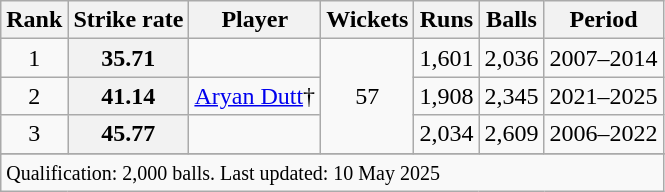<table class="wikitable plainrowheaders sortable">
<tr>
<th scope=col>Rank</th>
<th scope=col>Strike rate</th>
<th scope=col>Player</th>
<th scope=col>Wickets</th>
<th scope=col>Runs</th>
<th scope=col>Balls</th>
<th scope=col>Period</th>
</tr>
<tr>
<td align=center>1</td>
<th scope=row style=text-align:center;>35.71</th>
<td></td>
<td rowspan="3" align="center">57</td>
<td align=center>1,601</td>
<td align=center>2,036</td>
<td>2007–2014</td>
</tr>
<tr>
<td align="center">2</td>
<th scope=row style=text-align:center;>41.14</th>
<td><a href='#'>Aryan Dutt</a>†</td>
<td align="center">1,908</td>
<td align="center">2,345</td>
<td>2021–2025</td>
</tr>
<tr>
<td align="center">3</td>
<th scope="row" style="text-align:center;">45.77</th>
<td></td>
<td align="center">2,034</td>
<td align="center">2,609</td>
<td>2006–2022</td>
</tr>
<tr>
</tr>
<tr class=sortbottom>
<td colspan=7><small>Qualification: 2,000 balls. Last updated: 10 May 2025</small></td>
</tr>
</table>
